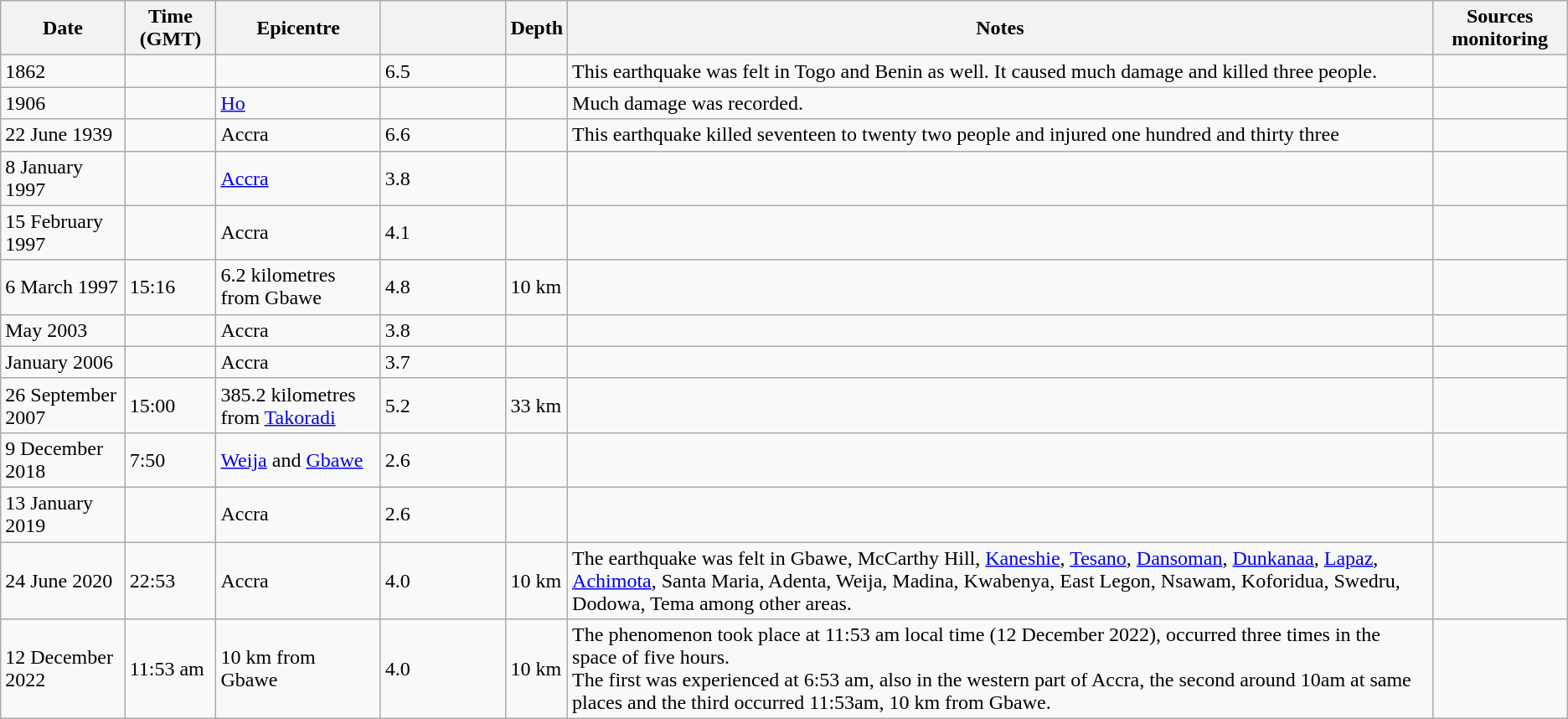<table class="wikitable">
<tr>
<th>Date</th>
<th>Time (GMT)</th>
<th>Epicentre</th>
<th width=8%><a href='#'><em></em></a></th>
<th>Depth</th>
<th>Notes</th>
<th>Sources monitoring</th>
</tr>
<tr>
<td>1862</td>
<td></td>
<td></td>
<td>6.5</td>
<td></td>
<td>This earthquake was felt in Togo and Benin as well. It caused much damage and killed three people.</td>
<td></td>
</tr>
<tr>
<td>1906</td>
<td></td>
<td><a href='#'>Ho</a></td>
<td></td>
<td></td>
<td>Much damage was recorded.</td>
<td></td>
</tr>
<tr>
<td>22 June 1939</td>
<td></td>
<td>Accra</td>
<td>6.6</td>
<td></td>
<td>This earthquake killed seventeen to twenty two people and injured one hundred and thirty three</td>
<td></td>
</tr>
<tr>
<td>8 January 1997</td>
<td></td>
<td><a href='#'>Accra</a></td>
<td>3.8</td>
<td></td>
<td></td>
<td></td>
</tr>
<tr>
<td>15 February 1997</td>
<td></td>
<td>Accra</td>
<td>4.1</td>
<td></td>
<td></td>
<td></td>
</tr>
<tr>
<td>6 March 1997</td>
<td>15:16</td>
<td>6.2 kilometres from Gbawe</td>
<td>4.8</td>
<td>10 km</td>
<td></td>
<td></td>
</tr>
<tr>
<td>May 2003</td>
<td></td>
<td>Accra</td>
<td>3.8</td>
<td></td>
<td></td>
<td></td>
</tr>
<tr>
<td>January 2006</td>
<td></td>
<td>Accra</td>
<td>3.7</td>
<td></td>
<td></td>
<td></td>
</tr>
<tr>
<td>26 September 2007</td>
<td>15:00</td>
<td>385.2 kilometres from <a href='#'>Takoradi</a></td>
<td>5.2</td>
<td>33 km</td>
<td></td>
<td></td>
</tr>
<tr>
<td>9 December 2018</td>
<td>7:50</td>
<td><a href='#'>Weija</a> and <a href='#'>Gbawe</a></td>
<td>2.6</td>
<td></td>
<td></td>
<td></td>
</tr>
<tr>
<td>13 January 2019</td>
<td></td>
<td>Accra</td>
<td>2.6</td>
<td></td>
<td></td>
<td></td>
</tr>
<tr>
<td>24 June 2020</td>
<td>22:53</td>
<td>Accra</td>
<td>4.0</td>
<td>10 km</td>
<td>The earthquake was felt in Gbawe, McCarthy Hill, <a href='#'>Kaneshie</a>, <a href='#'>Tesano</a>, <a href='#'>Dansoman</a>, <a href='#'>Dunkanaa</a>, <a href='#'>Lapaz</a>, <a href='#'>Achimota</a>, Santa Maria, Adenta, Weija, Madina, Kwabenya, East Legon, Nsawam, Koforidua, Swedru, Dodowa, Tema among other areas.</td>
<td></td>
</tr>
<tr>
<td>12 December 2022</td>
<td>11:53 am</td>
<td>10 km from Gbawe</td>
<td>4.0</td>
<td>10 km</td>
<td>The phenomenon took place at 11:53 am local time (12 December 2022), occurred three times in the space of five hours.<br>The first was experienced at 6:53 am, also in the western part of Accra, the second around 10am at same places and the third occurred 11:53am, 10 km from Gbawe.</td>
<td></td>
</tr>
</table>
